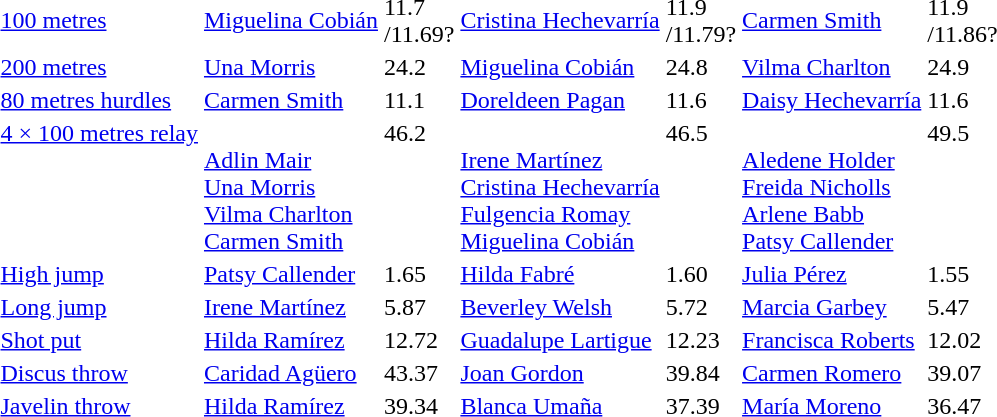<table>
<tr>
<td><a href='#'>100 metres</a></td>
<td><a href='#'>Miguelina Cobián</a><br> </td>
<td>11.7<br>/11.69?</td>
<td><a href='#'>Cristina Hechevarría</a><br> </td>
<td>11.9<br>/11.79?</td>
<td><a href='#'>Carmen Smith</a><br> </td>
<td>11.9<br>/11.86?</td>
</tr>
<tr>
<td><a href='#'>200 metres</a></td>
<td><a href='#'>Una Morris</a><br> </td>
<td>24.2</td>
<td><a href='#'>Miguelina Cobián</a><br> </td>
<td>24.8</td>
<td><a href='#'>Vilma Charlton</a><br> </td>
<td>24.9</td>
</tr>
<tr>
<td><a href='#'>80 metres hurdles</a></td>
<td><a href='#'>Carmen Smith</a><br> </td>
<td>11.1</td>
<td><a href='#'>Doreldeen Pagan</a><br> </td>
<td>11.6</td>
<td><a href='#'>Daisy Hechevarría</a><br> </td>
<td>11.6</td>
</tr>
<tr style="vertical-align:top;">
<td><a href='#'>4 × 100 metres relay</a></td>
<td><br> <a href='#'>Adlin Mair</a><br> <a href='#'>Una Morris</a><br> <a href='#'>Vilma Charlton</a><br> <a href='#'>Carmen Smith</a></td>
<td>46.2</td>
<td><br> <a href='#'>Irene Martínez</a><br> <a href='#'>Cristina Hechevarría</a><br> <a href='#'>Fulgencia Romay</a><br> <a href='#'>Miguelina Cobián</a></td>
<td>46.5</td>
<td><br> <a href='#'>Aledene Holder</a><br> <a href='#'>Freida Nicholls</a><br> <a href='#'>Arlene Babb</a><br> <a href='#'>Patsy Callender</a></td>
<td>49.5</td>
</tr>
<tr>
<td><a href='#'>High jump</a></td>
<td><a href='#'>Patsy Callender</a><br> </td>
<td>1.65</td>
<td><a href='#'>Hilda Fabré</a><br> </td>
<td>1.60</td>
<td><a href='#'>Julia Pérez</a><br> </td>
<td>1.55</td>
</tr>
<tr>
<td><a href='#'>Long jump</a></td>
<td><a href='#'>Irene Martínez</a><br> </td>
<td>5.87</td>
<td><a href='#'>Beverley Welsh</a><br> </td>
<td>5.72</td>
<td><a href='#'>Marcia Garbey</a><br> </td>
<td>5.47</td>
</tr>
<tr>
<td><a href='#'>Shot put</a></td>
<td><a href='#'>Hilda Ramírez</a><br> </td>
<td>12.72</td>
<td><a href='#'>Guadalupe Lartigue</a><br> </td>
<td>12.23</td>
<td><a href='#'>Francisca Roberts</a><br> </td>
<td>12.02</td>
</tr>
<tr>
<td><a href='#'>Discus throw</a></td>
<td><a href='#'>Caridad Agüero</a><br> </td>
<td>43.37</td>
<td><a href='#'>Joan Gordon</a><br> </td>
<td>39.84</td>
<td><a href='#'>Carmen Romero</a><br> </td>
<td>39.07</td>
</tr>
<tr>
<td><a href='#'>Javelin throw</a></td>
<td><a href='#'>Hilda Ramírez</a><br> </td>
<td>39.34</td>
<td><a href='#'>Blanca Umaña</a><br> </td>
<td>37.39</td>
<td><a href='#'>María Moreno</a><br> </td>
<td>36.47</td>
</tr>
</table>
